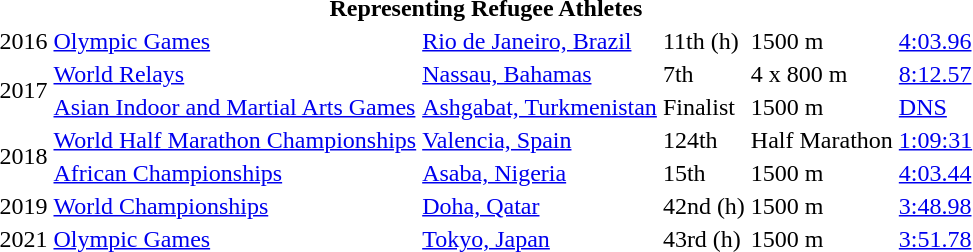<table>
<tr>
<th colspan="6">Representing Refugee Athletes</th>
</tr>
<tr>
<td>2016</td>
<td><a href='#'>Olympic Games</a></td>
<td><a href='#'>Rio de Janeiro, Brazil</a></td>
<td>11th (h)</td>
<td>1500 m</td>
<td><a href='#'>4:03.96</a></td>
</tr>
<tr>
<td rowspan=2>2017</td>
<td><a href='#'>World Relays</a></td>
<td><a href='#'>Nassau, Bahamas</a></td>
<td>7th</td>
<td>4 x 800 m</td>
<td><a href='#'>8:12.57</a></td>
</tr>
<tr>
<td><a href='#'>Asian Indoor and Martial Arts Games</a></td>
<td><a href='#'>Ashgabat, Turkmenistan</a></td>
<td>Finalist</td>
<td>1500 m</td>
<td><a href='#'>DNS</a></td>
</tr>
<tr>
<td rowspan=2>2018</td>
<td><a href='#'>World Half Marathon Championships</a></td>
<td><a href='#'>Valencia, Spain</a></td>
<td>124th</td>
<td>Half Marathon</td>
<td><a href='#'>1:09:31</a></td>
</tr>
<tr>
<td><a href='#'>African Championships</a></td>
<td><a href='#'>Asaba, Nigeria</a></td>
<td>15th</td>
<td>1500 m</td>
<td><a href='#'>4:03.44</a></td>
</tr>
<tr>
<td>2019</td>
<td><a href='#'>World Championships</a></td>
<td><a href='#'>Doha, Qatar</a></td>
<td>42nd (h)</td>
<td>1500 m</td>
<td><a href='#'>3:48.98</a></td>
</tr>
<tr>
<td>2021</td>
<td><a href='#'>Olympic Games</a></td>
<td><a href='#'>Tokyo, Japan</a></td>
<td>43rd (h)</td>
<td>1500 m</td>
<td><a href='#'>3:51.78</a></td>
</tr>
</table>
